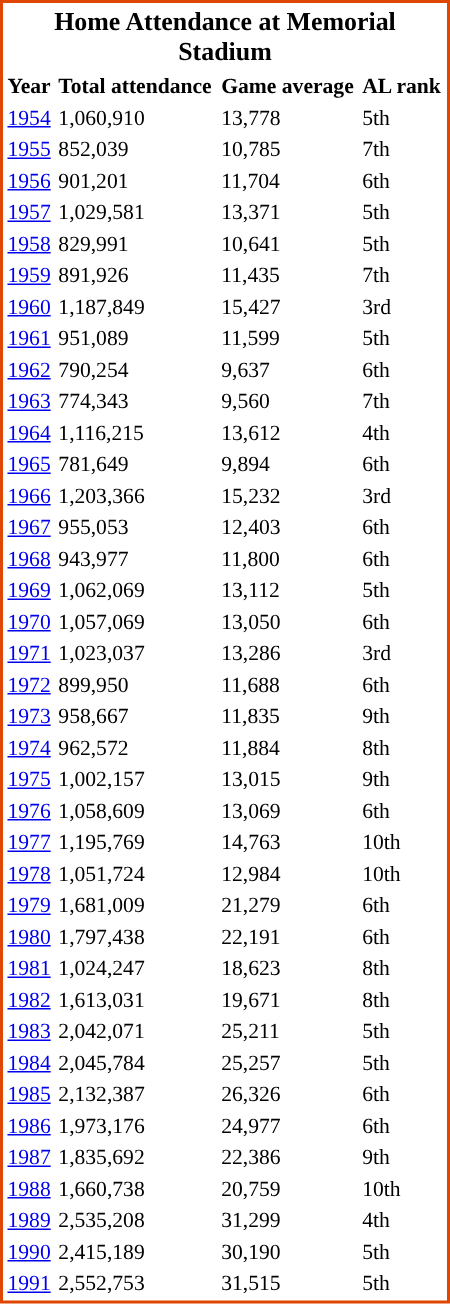<table cellpadding="1" style="width:300px; font-size:90%; border:2px solid #DF4601;">
<tr style="text-align:center; font-size:larger;">
<td colspan=5><strong>Home Attendance at Memorial Stadium</strong></td>
</tr>
<tr style=>
<td><strong>Year</strong></td>
<td><strong>Total attendance</strong></td>
<td><strong>Game average</strong></td>
<td><strong>AL rank</strong></td>
</tr>
<tr>
<td><a href='#'>1954</a></td>
<td>1,060,910</td>
<td>13,778</td>
<td>5th</td>
</tr>
<tr>
<td><a href='#'>1955</a></td>
<td>852,039</td>
<td>10,785</td>
<td>7th</td>
</tr>
<tr>
<td><a href='#'>1956</a></td>
<td>901,201</td>
<td>11,704</td>
<td>6th</td>
</tr>
<tr>
<td><a href='#'>1957</a></td>
<td>1,029,581</td>
<td>13,371</td>
<td>5th</td>
</tr>
<tr>
<td><a href='#'>1958</a></td>
<td>829,991</td>
<td>10,641</td>
<td>5th</td>
</tr>
<tr>
<td><a href='#'>1959</a></td>
<td>891,926</td>
<td>11,435</td>
<td>7th</td>
</tr>
<tr>
<td><a href='#'>1960</a></td>
<td>1,187,849</td>
<td>15,427</td>
<td>3rd</td>
</tr>
<tr>
<td><a href='#'>1961</a></td>
<td>951,089</td>
<td>11,599</td>
<td>5th</td>
</tr>
<tr>
<td><a href='#'>1962</a></td>
<td>790,254</td>
<td>9,637</td>
<td>6th</td>
</tr>
<tr>
<td><a href='#'>1963</a></td>
<td>774,343</td>
<td>9,560</td>
<td>7th</td>
</tr>
<tr>
<td><a href='#'>1964</a></td>
<td>1,116,215</td>
<td>13,612</td>
<td>4th</td>
</tr>
<tr>
<td><a href='#'>1965</a></td>
<td>781,649</td>
<td>9,894</td>
<td>6th</td>
</tr>
<tr>
<td><a href='#'>1966</a></td>
<td>1,203,366</td>
<td>15,232</td>
<td>3rd</td>
</tr>
<tr>
<td><a href='#'>1967</a></td>
<td>955,053</td>
<td>12,403</td>
<td>6th</td>
</tr>
<tr>
<td><a href='#'>1968</a></td>
<td>943,977</td>
<td>11,800</td>
<td>6th</td>
</tr>
<tr>
<td><a href='#'>1969</a></td>
<td>1,062,069</td>
<td>13,112</td>
<td>5th</td>
</tr>
<tr>
<td><a href='#'>1970</a></td>
<td>1,057,069</td>
<td>13,050</td>
<td>6th</td>
</tr>
<tr>
<td><a href='#'>1971</a></td>
<td>1,023,037</td>
<td>13,286</td>
<td>3rd</td>
</tr>
<tr>
<td><a href='#'>1972</a></td>
<td>899,950</td>
<td>11,688</td>
<td>6th</td>
</tr>
<tr>
<td><a href='#'>1973</a></td>
<td>958,667</td>
<td>11,835</td>
<td>9th</td>
</tr>
<tr>
<td><a href='#'>1974</a></td>
<td>962,572</td>
<td>11,884</td>
<td>8th</td>
</tr>
<tr>
<td><a href='#'>1975</a></td>
<td>1,002,157</td>
<td>13,015</td>
<td>9th</td>
</tr>
<tr>
<td><a href='#'>1976</a></td>
<td>1,058,609</td>
<td>13,069</td>
<td>6th</td>
</tr>
<tr>
<td><a href='#'>1977</a></td>
<td>1,195,769</td>
<td>14,763</td>
<td>10th</td>
</tr>
<tr>
<td><a href='#'>1978</a></td>
<td>1,051,724</td>
<td>12,984</td>
<td>10th</td>
</tr>
<tr>
<td><a href='#'>1979</a></td>
<td>1,681,009</td>
<td>21,279</td>
<td>6th</td>
</tr>
<tr>
<td><a href='#'>1980</a></td>
<td>1,797,438</td>
<td>22,191</td>
<td>6th</td>
</tr>
<tr>
<td><a href='#'>1981</a></td>
<td>1,024,247</td>
<td>18,623</td>
<td>8th</td>
</tr>
<tr>
<td><a href='#'>1982</a></td>
<td>1,613,031</td>
<td>19,671</td>
<td>8th</td>
</tr>
<tr>
<td><a href='#'>1983</a></td>
<td>2,042,071</td>
<td>25,211</td>
<td>5th</td>
</tr>
<tr>
<td><a href='#'>1984</a></td>
<td>2,045,784</td>
<td>25,257</td>
<td>5th</td>
</tr>
<tr>
<td><a href='#'>1985</a></td>
<td>2,132,387</td>
<td>26,326</td>
<td>6th</td>
</tr>
<tr>
<td><a href='#'>1986</a></td>
<td>1,973,176</td>
<td>24,977</td>
<td>6th</td>
</tr>
<tr>
<td><a href='#'>1987</a></td>
<td>1,835,692</td>
<td>22,386</td>
<td>9th</td>
</tr>
<tr>
<td><a href='#'>1988</a></td>
<td>1,660,738</td>
<td>20,759</td>
<td>10th</td>
</tr>
<tr>
<td><a href='#'>1989</a></td>
<td>2,535,208</td>
<td>31,299</td>
<td>4th</td>
</tr>
<tr>
<td><a href='#'>1990</a></td>
<td>2,415,189</td>
<td>30,190</td>
<td>5th</td>
</tr>
<tr>
<td><a href='#'>1991</a></td>
<td>2,552,753</td>
<td>31,515</td>
<td>5th</td>
</tr>
</table>
